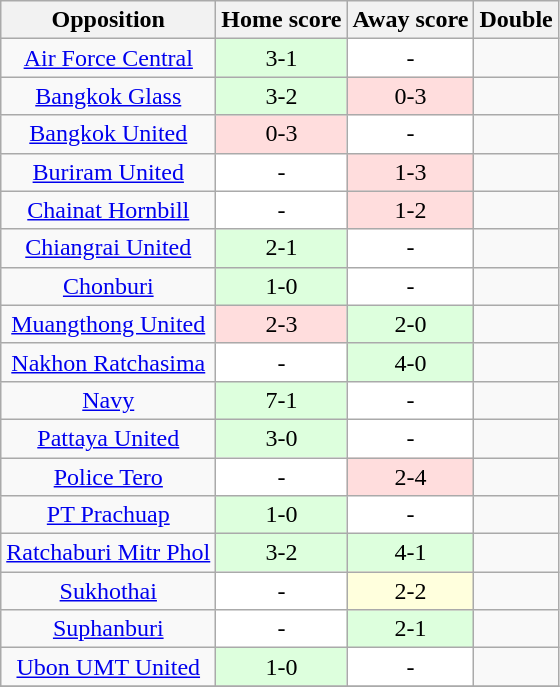<table class="wikitable" style="text-align: center;">
<tr>
<th>Opposition</th>
<th>Home score</th>
<th>Away score</th>
<th>Double</th>
</tr>
<tr>
<td><a href='#'>Air Force Central</a></td>
<td style="background:#dfd;">3-1</td>
<td style="background:#fff;">-</td>
<td></td>
</tr>
<tr>
<td><a href='#'>Bangkok Glass</a></td>
<td style="background:#dfd;">3-2</td>
<td style="background:#fdd;">0-3</td>
<td></td>
</tr>
<tr>
<td><a href='#'>Bangkok United</a></td>
<td style="background:#fdd;">0-3</td>
<td style="background:#fff;">-</td>
<td></td>
</tr>
<tr>
<td><a href='#'>Buriram United</a></td>
<td style="background:#fff;">-</td>
<td style="background:#fdd;">1-3</td>
<td></td>
</tr>
<tr>
<td><a href='#'>Chainat Hornbill</a></td>
<td style="background:#fff;">-</td>
<td style="background:#fdd;">1-2</td>
<td></td>
</tr>
<tr>
<td><a href='#'>Chiangrai United</a></td>
<td style="background:#dfd;">2-1</td>
<td style="background:#fff;">-</td>
<td></td>
</tr>
<tr>
<td><a href='#'>Chonburi</a></td>
<td style="background:#dfd;">1-0</td>
<td style="background:#fff;">-</td>
<td></td>
</tr>
<tr>
<td><a href='#'>Muangthong United</a></td>
<td style="background:#fdd;">2-3</td>
<td style="background:#dfd;">2-0</td>
<td></td>
</tr>
<tr>
<td><a href='#'>Nakhon Ratchasima</a></td>
<td style="background:#fff;">-</td>
<td style="background:#dfd;">4-0</td>
<td></td>
</tr>
<tr>
<td><a href='#'>Navy</a></td>
<td style="background:#dfd;">7-1</td>
<td style="background:#fff;">-</td>
<td></td>
</tr>
<tr>
<td><a href='#'>Pattaya United</a></td>
<td style="background:#dfd;">3-0</td>
<td style="background:#fff;">-</td>
<td></td>
</tr>
<tr>
<td><a href='#'>Police Tero</a></td>
<td style="background:#fff;">-</td>
<td style="background:#fdd;">2-4</td>
<td></td>
</tr>
<tr>
<td><a href='#'>PT Prachuap</a></td>
<td style="background:#dfd;">1-0</td>
<td style="background:#fff;">-</td>
<td></td>
</tr>
<tr>
<td><a href='#'>Ratchaburi Mitr Phol</a></td>
<td style="background:#dfd;">3-2</td>
<td style="background:#dfd;">4-1</td>
<td></td>
</tr>
<tr>
<td><a href='#'>Sukhothai</a></td>
<td style="background:#fff;">-</td>
<td style="background:#ffd;">2-2</td>
<td></td>
</tr>
<tr>
<td><a href='#'>Suphanburi</a></td>
<td style="background:#fff;">-</td>
<td style="background:#dfd;">2-1</td>
<td></td>
</tr>
<tr>
<td><a href='#'>Ubon UMT United</a></td>
<td style="background:#dfd;">1-0</td>
<td style="background:#fff;">-</td>
<td></td>
</tr>
<tr>
</tr>
</table>
